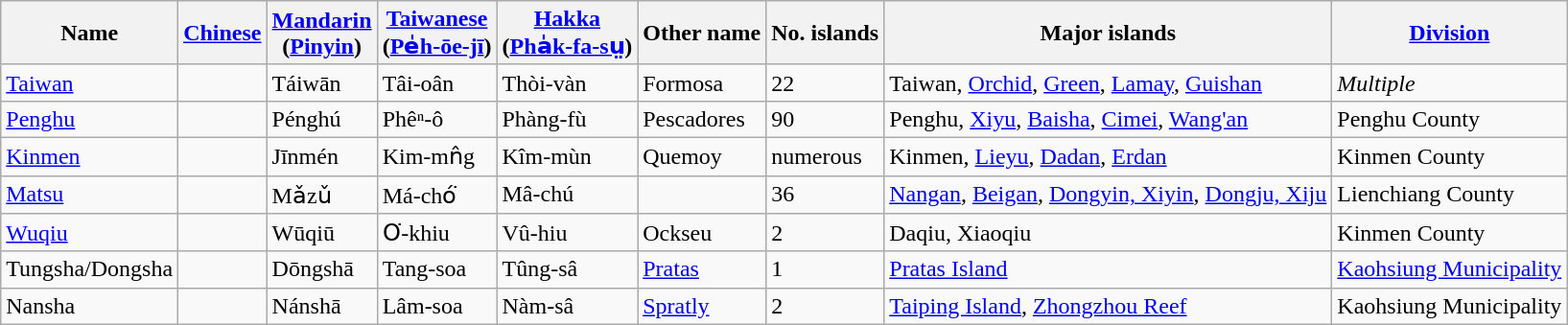<table class=wikitable>
<tr>
<th>Name</th>
<th><a href='#'>Chinese</a></th>
<th><a href='#'>Mandarin</a><br>(<a href='#'>Pinyin</a>)</th>
<th><a href='#'>Taiwanese</a><br>(<a href='#'>Pe̍h-ōe-jī</a>)</th>
<th><a href='#'>Hakka</a><br>(<a href='#'>Pha̍k-fa-sṳ</a>)</th>
<th>Other name</th>
<th>No. islands</th>
<th>Major islands</th>
<th><a href='#'>Division</a></th>
</tr>
<tr>
<td><a href='#'>Taiwan</a></td>
<td align=center></td>
<td>Táiwān</td>
<td>Tâi-oân</td>
<td>Thòi-vàn</td>
<td>Formosa</td>
<td>22</td>
<td>Taiwan, <a href='#'>Orchid</a>, <a href='#'>Green</a>, <a href='#'>Lamay</a>, <a href='#'>Guishan</a></td>
<td><em>Multiple</em></td>
</tr>
<tr>
<td><a href='#'>Penghu</a></td>
<td align=center></td>
<td>Pénghú</td>
<td>Phêⁿ-ô</td>
<td>Phàng-fù</td>
<td>Pescadores</td>
<td>90</td>
<td>Penghu, <a href='#'>Xiyu</a>, <a href='#'>Baisha</a>, <a href='#'>Cimei</a>, <a href='#'>Wang'an</a></td>
<td>Penghu County</td>
</tr>
<tr>
<td><a href='#'>Kinmen</a></td>
<td align=center></td>
<td>Jīnmén</td>
<td>Kim-mn̂g</td>
<td>Kîm-mùn</td>
<td>Quemoy</td>
<td>numerous</td>
<td>Kinmen, <a href='#'>Lieyu</a>, <a href='#'>Dadan</a>, <a href='#'>Erdan</a></td>
<td>Kinmen County</td>
</tr>
<tr>
<td><a href='#'>Matsu</a></td>
<td align=center></td>
<td>Mǎzǔ</td>
<td>Má-chó͘</td>
<td>Mâ-chú</td>
<td></td>
<td>36</td>
<td><a href='#'>Nangan</a>, <a href='#'>Beigan</a>, <a href='#'>Dongyin, Xiyin</a>, <a href='#'>Dongju, Xiju</a></td>
<td>Lienchiang County</td>
</tr>
<tr>
<td><a href='#'>Wuqiu</a></td>
<td align=center></td>
<td>Wūqiū</td>
<td>O͘-khiu</td>
<td>Vû-hiu</td>
<td>Ockseu</td>
<td>2</td>
<td>Daqiu, Xiaoqiu</td>
<td>Kinmen County</td>
</tr>
<tr>
<td>Tungsha/Dongsha</td>
<td align=center></td>
<td>Dōngshā</td>
<td>Tang-soa</td>
<td>Tûng-sâ</td>
<td><a href='#'>Pratas</a></td>
<td>1</td>
<td><a href='#'>Pratas Island</a></td>
<td><a href='#'>Kaohsiung Municipality</a></td>
</tr>
<tr>
<td>Nansha</td>
<td align=center></td>
<td>Nánshā</td>
<td>Lâm-soa</td>
<td>Nàm-sâ</td>
<td><a href='#'>Spratly</a></td>
<td>2</td>
<td><a href='#'>Taiping Island</a>, <a href='#'>Zhongzhou Reef</a></td>
<td>Kaohsiung Municipality</td>
</tr>
</table>
